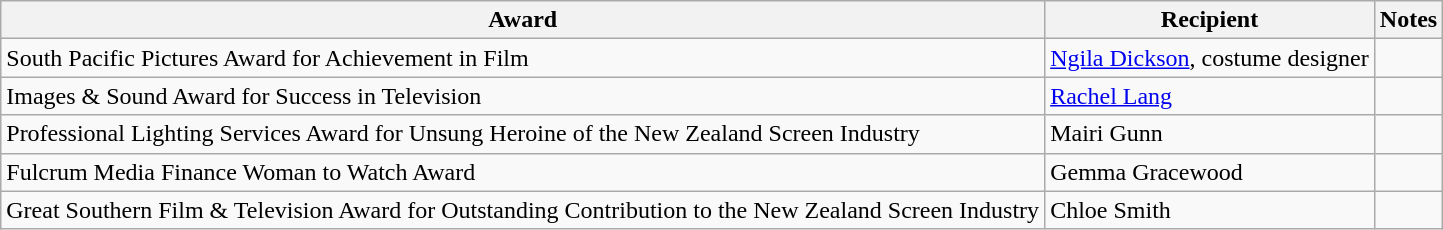<table class="wikitable">
<tr>
<th>Award</th>
<th>Recipient</th>
<th>Notes</th>
</tr>
<tr>
<td>South Pacific Pictures Award for Achievement in Film</td>
<td><a href='#'>Ngila Dickson</a>, costume designer</td>
<td></td>
</tr>
<tr>
<td>Images & Sound Award for Success in Television</td>
<td><a href='#'>Rachel Lang</a></td>
<td></td>
</tr>
<tr>
<td>Professional Lighting Services Award for Unsung Heroine of the New Zealand Screen Industry</td>
<td>Mairi Gunn</td>
<td></td>
</tr>
<tr>
<td>Fulcrum Media Finance Woman to Watch Award</td>
<td>Gemma Gracewood</td>
<td></td>
</tr>
<tr>
<td>Great Southern Film & Television Award for Outstanding Contribution to the New Zealand Screen Industry</td>
<td>Chloe Smith</td>
<td></td>
</tr>
</table>
